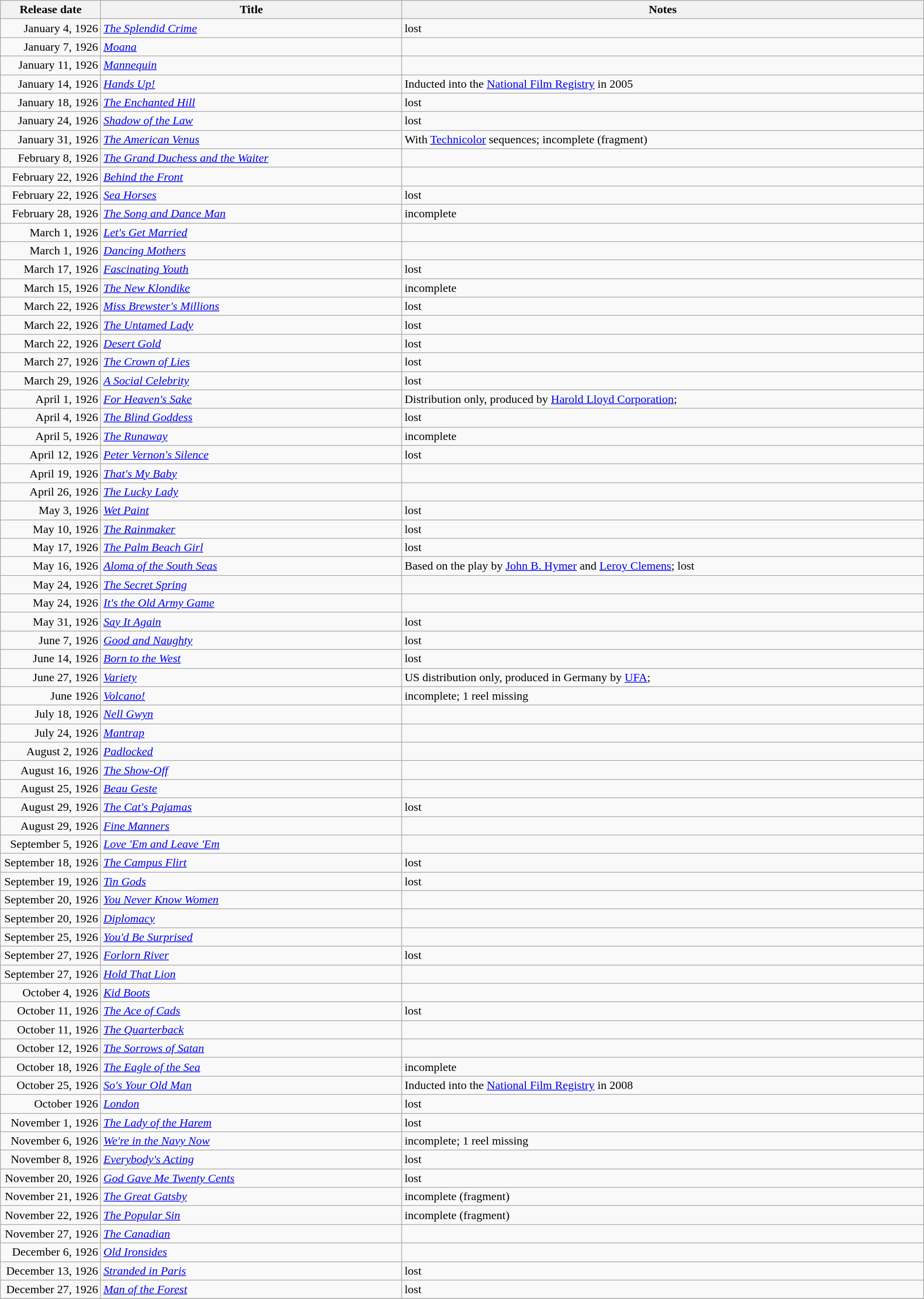<table class="wikitable sortable" style="width:100%;">
<tr>
<th scope="col" style="width:130px;">Release date</th>
<th>Title</th>
<th>Notes</th>
</tr>
<tr>
<td style="text-align:right;">January 4, 1926</td>
<td><em><a href='#'>The Splendid Crime</a></em></td>
<td>lost</td>
</tr>
<tr>
<td style="text-align:right;">January 7, 1926</td>
<td><em><a href='#'>Moana</a></em></td>
<td></td>
</tr>
<tr>
<td style="text-align:right;">January 11, 1926</td>
<td><em><a href='#'>Mannequin</a></em></td>
<td></td>
</tr>
<tr>
<td style="text-align:right;">January 14, 1926</td>
<td><em><a href='#'>Hands Up!</a></em></td>
<td>Inducted into the <a href='#'>National Film Registry</a> in 2005</td>
</tr>
<tr>
<td style="text-align:right;">January 18, 1926</td>
<td><em><a href='#'>The Enchanted Hill</a></em></td>
<td>lost</td>
</tr>
<tr>
<td style="text-align:right;">January 24, 1926</td>
<td><em><a href='#'>Shadow of the Law</a></em></td>
<td>lost</td>
</tr>
<tr>
<td style="text-align:right;">January 31, 1926</td>
<td><em><a href='#'>The American Venus</a></em></td>
<td>With <a href='#'>Technicolor</a> sequences; incomplete (fragment)</td>
</tr>
<tr>
<td style="text-align:right;">February 8, 1926</td>
<td><em><a href='#'>The Grand Duchess and the Waiter</a></em></td>
<td></td>
</tr>
<tr>
<td style="text-align:right;">February 22, 1926</td>
<td><em><a href='#'>Behind the Front</a></em></td>
<td></td>
</tr>
<tr>
<td style="text-align:right;">February 22, 1926</td>
<td><em><a href='#'>Sea Horses</a></em></td>
<td>lost</td>
</tr>
<tr>
<td style="text-align:right;">February 28, 1926</td>
<td><em><a href='#'>The Song and Dance Man</a></em></td>
<td>incomplete</td>
</tr>
<tr>
<td style="text-align:right;">March 1, 1926</td>
<td><em><a href='#'>Let's Get Married</a></em></td>
<td></td>
</tr>
<tr>
<td style="text-align:right;">March 1, 1926</td>
<td><em><a href='#'>Dancing Mothers</a></em></td>
<td></td>
</tr>
<tr>
<td style="text-align:right;">March 17, 1926</td>
<td><em><a href='#'>Fascinating Youth</a></em></td>
<td>lost</td>
</tr>
<tr>
<td style="text-align:right;">March 15, 1926</td>
<td><em><a href='#'>The New Klondike</a></em></td>
<td>incomplete</td>
</tr>
<tr>
<td style="text-align:right;">March 22, 1926</td>
<td><em><a href='#'>Miss Brewster's Millions</a></em></td>
<td>lost</td>
</tr>
<tr>
<td style="text-align:right;">March 22, 1926</td>
<td><em><a href='#'>The Untamed Lady</a></em></td>
<td>lost</td>
</tr>
<tr>
<td style="text-align:right;">March 22, 1926</td>
<td><em><a href='#'>Desert Gold</a></em></td>
<td>lost</td>
</tr>
<tr>
<td style="text-align:right;">March 27, 1926</td>
<td><em><a href='#'>The Crown of Lies</a></em></td>
<td>lost</td>
</tr>
<tr>
<td style="text-align:right;">March 29, 1926</td>
<td><em><a href='#'>A Social Celebrity</a></em></td>
<td>lost</td>
</tr>
<tr>
<td style="text-align:right;">April 1, 1926</td>
<td><em><a href='#'>For Heaven's Sake</a></em></td>
<td>Distribution only, produced by <a href='#'>Harold Lloyd Corporation</a>;</td>
</tr>
<tr>
<td style="text-align:right;">April 4, 1926</td>
<td><em><a href='#'>The Blind Goddess</a></em></td>
<td>lost</td>
</tr>
<tr>
<td style="text-align:right;">April 5, 1926</td>
<td><em><a href='#'>The Runaway</a></em></td>
<td>incomplete</td>
</tr>
<tr>
<td style="text-align:right;">April 12, 1926</td>
<td><em><a href='#'>Peter Vernon's Silence</a></em></td>
<td>lost</td>
</tr>
<tr>
<td style="text-align:right;">April 19, 1926</td>
<td><em><a href='#'>That's My Baby</a></em></td>
<td></td>
</tr>
<tr>
<td style="text-align:right;">April 26, 1926</td>
<td><em><a href='#'>The Lucky Lady</a></em></td>
<td></td>
</tr>
<tr>
<td style="text-align:right;">May 3, 1926</td>
<td><em><a href='#'>Wet Paint</a></em></td>
<td>lost</td>
</tr>
<tr>
<td style="text-align:right;">May 10, 1926</td>
<td><em><a href='#'>The Rainmaker</a></em></td>
<td>lost</td>
</tr>
<tr>
<td style="text-align:right;">May 17, 1926</td>
<td><em><a href='#'>The Palm Beach Girl</a></em></td>
<td>lost</td>
</tr>
<tr>
<td style="text-align:right;">May 16, 1926</td>
<td><em><a href='#'>Aloma of the South Seas</a></em></td>
<td>Based on the play by <a href='#'>John B. Hymer</a> and <a href='#'>Leroy Clemens</a>; lost</td>
</tr>
<tr>
<td style="text-align:right;">May 24, 1926</td>
<td><em><a href='#'>The Secret Spring</a></em></td>
<td></td>
</tr>
<tr>
<td style="text-align:right;">May 24, 1926</td>
<td><em><a href='#'>It's the Old Army Game</a></em></td>
<td></td>
</tr>
<tr>
<td style="text-align:right;">May 31, 1926</td>
<td><em><a href='#'>Say It Again</a></em></td>
<td>lost</td>
</tr>
<tr>
<td style="text-align:right;">June 7, 1926</td>
<td><em><a href='#'>Good and Naughty</a></em></td>
<td>lost</td>
</tr>
<tr>
<td style="text-align:right;">June 14, 1926</td>
<td><em><a href='#'>Born to the West</a></em></td>
<td>lost</td>
</tr>
<tr>
<td style="text-align:right;">June 27, 1926</td>
<td><em><a href='#'>Variety</a></em></td>
<td>US distribution only, produced in Germany by <a href='#'>UFA</a>;</td>
</tr>
<tr>
<td style="text-align:right;">June 1926</td>
<td><em><a href='#'>Volcano!</a></em></td>
<td>incomplete; 1 reel missing</td>
</tr>
<tr>
<td style="text-align:right;">July 18, 1926</td>
<td><em><a href='#'>Nell Gwyn</a></em></td>
<td></td>
</tr>
<tr>
<td style="text-align:right;">July 24, 1926</td>
<td><em><a href='#'>Mantrap</a></em></td>
<td></td>
</tr>
<tr>
<td style="text-align:right;">August 2, 1926</td>
<td><em><a href='#'>Padlocked</a></em></td>
<td></td>
</tr>
<tr>
<td style="text-align:right;">August 16, 1926</td>
<td><em><a href='#'>The Show-Off</a></em></td>
<td></td>
</tr>
<tr>
<td style="text-align:right;">August 25, 1926</td>
<td><em><a href='#'>Beau Geste</a></em></td>
<td></td>
</tr>
<tr>
<td style="text-align:right;">August 29, 1926</td>
<td><em><a href='#'>The Cat's Pajamas</a></em></td>
<td>lost</td>
</tr>
<tr>
<td style="text-align:right;">August 29, 1926</td>
<td><em><a href='#'>Fine Manners</a></em></td>
<td></td>
</tr>
<tr>
<td style="text-align:right;">September 5, 1926</td>
<td><em><a href='#'>Love 'Em and Leave 'Em</a></em></td>
<td></td>
</tr>
<tr>
<td style="text-align:right;">September 18, 1926</td>
<td><em><a href='#'>The Campus Flirt</a></em></td>
<td>lost</td>
</tr>
<tr>
<td style="text-align:right;">September 19, 1926</td>
<td><em><a href='#'>Tin Gods</a></em></td>
<td>lost</td>
</tr>
<tr>
<td style="text-align:right;">September 20, 1926</td>
<td><em><a href='#'>You Never Know Women</a></em></td>
<td></td>
</tr>
<tr>
<td style="text-align:right;">September 20, 1926</td>
<td><em><a href='#'>Diplomacy</a></em></td>
<td></td>
</tr>
<tr>
<td style="text-align:right;">September 25, 1926</td>
<td><em><a href='#'>You'd Be Surprised</a></em></td>
<td></td>
</tr>
<tr>
<td style="text-align:right;">September 27, 1926</td>
<td><em><a href='#'>Forlorn River</a></em></td>
<td>lost</td>
</tr>
<tr>
<td style="text-align:right;">September 27, 1926</td>
<td><em><a href='#'>Hold That Lion</a></em></td>
<td></td>
</tr>
<tr>
<td style="text-align:right;">October 4, 1926</td>
<td><em><a href='#'>Kid Boots</a></em></td>
<td></td>
</tr>
<tr>
<td style="text-align:right;">October 11, 1926</td>
<td><em><a href='#'>The Ace of Cads</a></em></td>
<td>lost</td>
</tr>
<tr>
<td style="text-align:right;">October 11, 1926</td>
<td><em><a href='#'>The Quarterback</a></em></td>
<td></td>
</tr>
<tr>
<td style="text-align:right;">October 12, 1926</td>
<td><em><a href='#'>The Sorrows of Satan</a></em></td>
<td></td>
</tr>
<tr>
<td style="text-align:right;">October 18, 1926</td>
<td><em><a href='#'>The Eagle of the Sea</a></em></td>
<td>incomplete</td>
</tr>
<tr>
<td style="text-align:right;">October 25, 1926</td>
<td><em><a href='#'>So's Your Old Man</a></em></td>
<td>Inducted into the <a href='#'>National Film Registry</a> in 2008</td>
</tr>
<tr>
<td style="text-align:right;">October 1926</td>
<td><em><a href='#'>London</a></em></td>
<td>lost</td>
</tr>
<tr>
<td style="text-align:right;">November 1, 1926</td>
<td><em><a href='#'>The Lady of the Harem</a></em></td>
<td>lost</td>
</tr>
<tr>
<td style="text-align:right;">November 6, 1926</td>
<td><em><a href='#'>We're in the Navy Now</a></em></td>
<td>incomplete; 1 reel missing</td>
</tr>
<tr>
<td style="text-align:right;">November 8, 1926</td>
<td><em><a href='#'>Everybody's Acting</a></em></td>
<td>lost</td>
</tr>
<tr>
<td style="text-align:right;">November 20, 1926</td>
<td><em><a href='#'>God Gave Me Twenty Cents</a></em></td>
<td>lost</td>
</tr>
<tr>
<td style="text-align:right;">November 21, 1926</td>
<td><em><a href='#'>The Great Gatsby</a></em></td>
<td>incomplete (fragment)</td>
</tr>
<tr>
<td style="text-align:right;">November 22, 1926</td>
<td><em><a href='#'>The Popular Sin</a></em></td>
<td>incomplete (fragment)</td>
</tr>
<tr>
<td style="text-align:right;">November 27, 1926</td>
<td><em><a href='#'>The Canadian</a></em></td>
<td></td>
</tr>
<tr>
<td style="text-align:right;">December 6, 1926</td>
<td><em><a href='#'>Old Ironsides</a></em></td>
<td></td>
</tr>
<tr>
<td style="text-align:right;">December 13, 1926</td>
<td><em><a href='#'>Stranded in Paris</a></em></td>
<td>lost</td>
</tr>
<tr>
<td style="text-align:right;">December 27, 1926</td>
<td><em><a href='#'>Man of the Forest</a></em></td>
<td>lost</td>
</tr>
<tr>
</tr>
</table>
